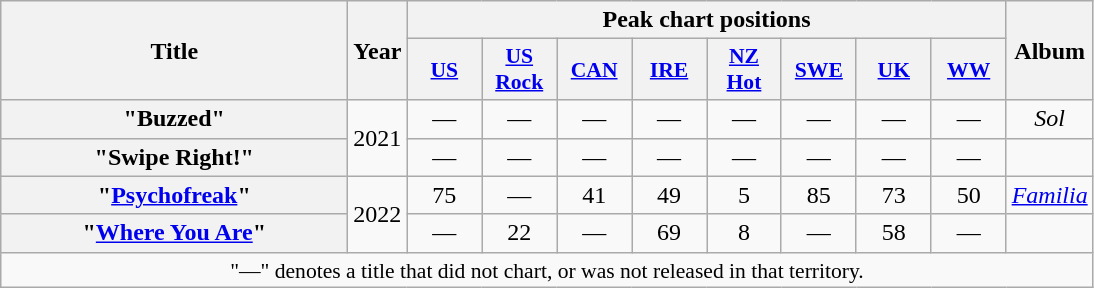<table class="wikitable plainrowheaders" style="text-align:center;">
<tr>
<th scope="col" rowspan="2" style="width:14em;">Title</th>
<th scope="col" rowspan="2">Year</th>
<th scope="col" colspan="8">Peak chart positions</th>
<th scope="col" rowspan="2">Album</th>
</tr>
<tr>
<th scope="col" style="width:3em;font-size:90%;"><a href='#'>US</a><br></th>
<th scope="col" style="width:3em;font-size:90%;"><a href='#'>US<br>Rock</a><br></th>
<th scope="col" style="width:3em;font-size:90%;"><a href='#'>CAN</a><br></th>
<th scope="col" style="width:3em;font-size:90%;"><a href='#'>IRE</a><br></th>
<th scope="col" style="width:3em;font-size:90%;"><a href='#'>NZ<br>Hot</a><br></th>
<th scope="col" style="width:3em;font-size:90%;"><a href='#'>SWE</a><br></th>
<th scope="col" style="width:3em;font-size:90%;"><a href='#'>UK</a><br></th>
<th scope="col" style="width:3em;font-size:90%;"><a href='#'>WW</a><br></th>
</tr>
<tr>
<th scope="row">"Buzzed"<br></th>
<td rowspan="2">2021</td>
<td>—</td>
<td>—</td>
<td>—</td>
<td>—</td>
<td>—</td>
<td>—</td>
<td>—</td>
<td>—</td>
<td><em>Sol</em></td>
</tr>
<tr>
<th scope="row">"Swipe Right!"<br></th>
<td>—</td>
<td>—</td>
<td>—</td>
<td>—</td>
<td>—</td>
<td>—</td>
<td>—</td>
<td>—</td>
<td></td>
</tr>
<tr>
<th scope="row">"<a href='#'>Psychofreak</a>"<br></th>
<td rowspan="2">2022</td>
<td>75</td>
<td>—</td>
<td>41</td>
<td>49</td>
<td>5</td>
<td>85</td>
<td>73</td>
<td>50</td>
<td><em><a href='#'>Familia</a></em></td>
</tr>
<tr>
<th scope="row">"<a href='#'>Where You Are</a>"<br></th>
<td>—</td>
<td>22</td>
<td>—</td>
<td>69</td>
<td>8</td>
<td>—</td>
<td>58</td>
<td>—</td>
<td></td>
</tr>
<tr>
<td colspan="16" style="font-size:90%">"—" denotes a title that did not chart, or was not released in that territory.</td>
</tr>
</table>
